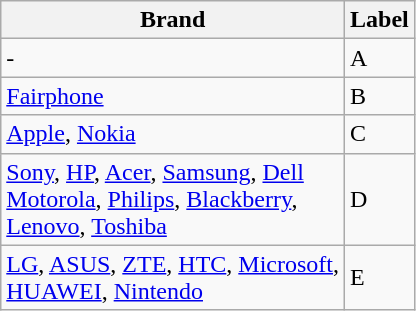<table class="wikitable">
<tr>
<th>Brand</th>
<th>Label</th>
</tr>
<tr>
<td>-</td>
<td>A</td>
</tr>
<tr>
<td><a href='#'>Fairphone</a></td>
<td>B</td>
</tr>
<tr>
<td><a href='#'>Apple</a>, <a href='#'>Nokia</a></td>
<td>C</td>
</tr>
<tr>
<td><a href='#'>Sony</a>, <a href='#'>HP</a>, <a href='#'>Acer</a>, <a href='#'>Samsung</a>, <a href='#'>Dell</a><br><a href='#'>Motorola</a>, <a href='#'>Philips</a>, <a href='#'>Blackberry</a>,<br><a href='#'>Lenovo</a>, <a href='#'>Toshiba</a></td>
<td>D</td>
</tr>
<tr>
<td><a href='#'>LG</a>, <a href='#'>ASUS</a>, <a href='#'>ZTE</a>, <a href='#'>HTC</a>, <a href='#'>Microsoft</a>,<br><a href='#'>HUAWEI</a>, <a href='#'>Nintendo</a></td>
<td>E</td>
</tr>
</table>
